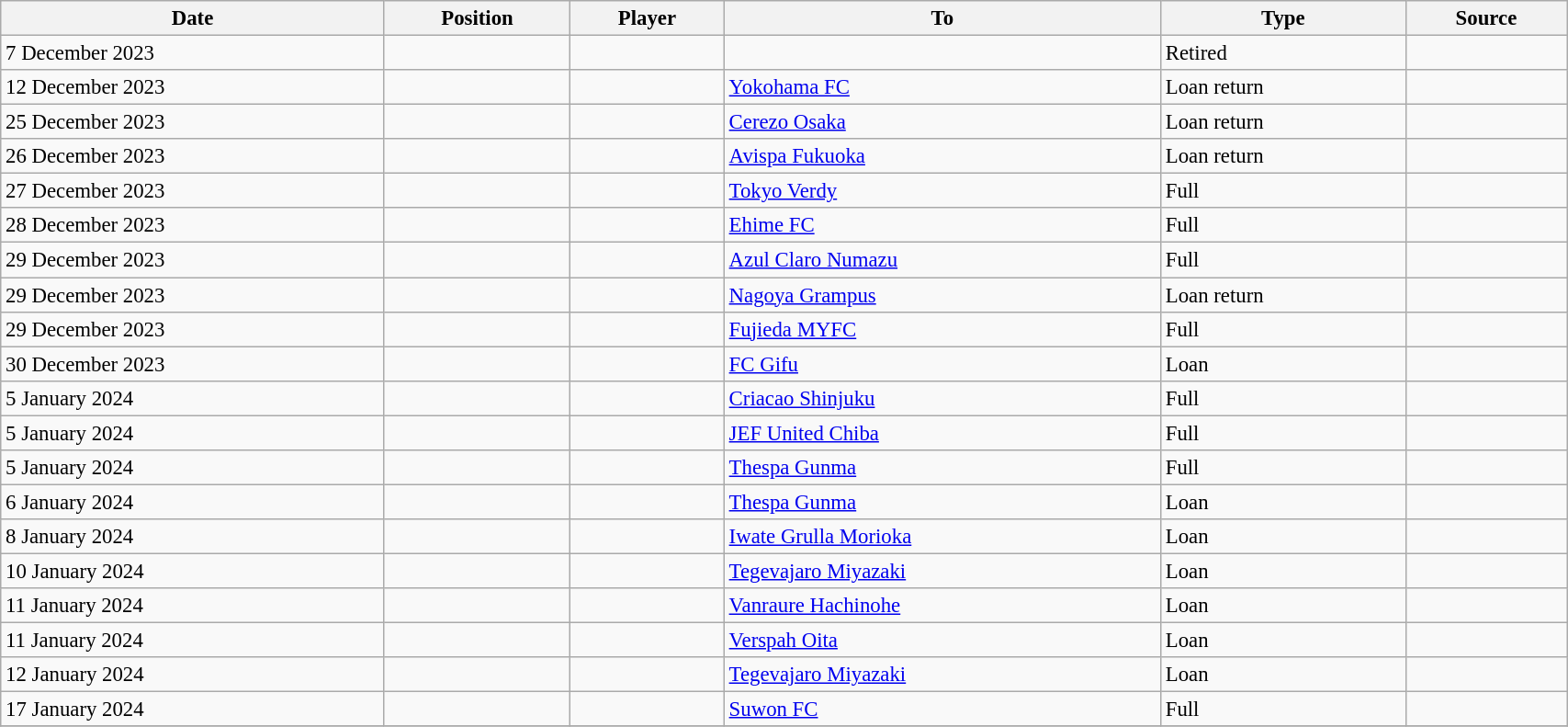<table class="wikitable sortable" style="width:90%; text-align:center; font-size:95%; text-align:left;">
<tr>
<th>Date</th>
<th>Position</th>
<th>Player</th>
<th>To</th>
<th>Type</th>
<th>Source</th>
</tr>
<tr>
<td>7 December 2023</td>
<td></td>
<td></td>
<td></td>
<td>Retired</td>
<td></td>
</tr>
<tr>
<td>12 December 2023</td>
<td></td>
<td></td>
<td> <a href='#'>Yokohama FC</a></td>
<td>Loan return</td>
<td></td>
</tr>
<tr>
<td>25 December 2023</td>
<td></td>
<td></td>
<td> <a href='#'>Cerezo Osaka</a></td>
<td>Loan return</td>
<td></td>
</tr>
<tr>
<td>26 December 2023</td>
<td></td>
<td></td>
<td> <a href='#'>Avispa Fukuoka</a></td>
<td>Loan return</td>
<td></td>
</tr>
<tr>
<td>27 December 2023</td>
<td></td>
<td></td>
<td> <a href='#'>Tokyo Verdy</a></td>
<td>Full</td>
<td></td>
</tr>
<tr>
<td>28 December 2023</td>
<td></td>
<td></td>
<td> <a href='#'>Ehime FC</a></td>
<td>Full</td>
<td></td>
</tr>
<tr>
<td>29 December 2023</td>
<td></td>
<td></td>
<td> <a href='#'>Azul Claro Numazu</a></td>
<td>Full</td>
<td></td>
</tr>
<tr>
<td>29 December 2023</td>
<td></td>
<td></td>
<td> <a href='#'>Nagoya Grampus</a></td>
<td>Loan return</td>
<td></td>
</tr>
<tr>
<td>29 December 2023</td>
<td></td>
<td></td>
<td> <a href='#'>Fujieda MYFC</a></td>
<td>Full</td>
<td></td>
</tr>
<tr>
<td>30 December 2023</td>
<td></td>
<td></td>
<td> <a href='#'>FC Gifu</a></td>
<td>Loan</td>
<td></td>
</tr>
<tr>
<td>5 January 2024</td>
<td></td>
<td></td>
<td> <a href='#'>Criacao Shinjuku</a></td>
<td>Full</td>
<td></td>
</tr>
<tr>
<td>5 January 2024</td>
<td></td>
<td></td>
<td> <a href='#'>JEF United Chiba</a></td>
<td>Full</td>
<td></td>
</tr>
<tr>
<td>5 January 2024</td>
<td></td>
<td></td>
<td> <a href='#'>Thespa Gunma</a></td>
<td>Full</td>
<td></td>
</tr>
<tr>
<td>6 January 2024</td>
<td></td>
<td></td>
<td> <a href='#'>Thespa Gunma</a></td>
<td>Loan</td>
<td></td>
</tr>
<tr>
<td>8 January 2024</td>
<td></td>
<td></td>
<td> <a href='#'>Iwate Grulla Morioka</a></td>
<td>Loan</td>
<td></td>
</tr>
<tr>
<td>10 January 2024</td>
<td></td>
<td></td>
<td> <a href='#'>Tegevajaro Miyazaki</a></td>
<td>Loan</td>
<td></td>
</tr>
<tr>
<td>11 January 2024</td>
<td></td>
<td></td>
<td> <a href='#'>Vanraure Hachinohe</a></td>
<td>Loan</td>
<td></td>
</tr>
<tr>
<td>11 January 2024</td>
<td></td>
<td></td>
<td> <a href='#'>Verspah Oita</a></td>
<td>Loan</td>
<td></td>
</tr>
<tr>
<td>12 January 2024</td>
<td></td>
<td></td>
<td> <a href='#'>Tegevajaro Miyazaki</a></td>
<td>Loan</td>
<td></td>
</tr>
<tr>
<td>17 January 2024</td>
<td></td>
<td></td>
<td> <a href='#'>Suwon FC</a></td>
<td>Full</td>
<td></td>
</tr>
<tr>
</tr>
</table>
